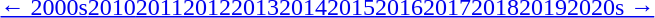<table id="toc" class="toc" summary="Year">
<tr>
<th></th>
</tr>
<tr>
<td style="text-align:center;"><a href='#'>← 2000s</a><a href='#'>2010</a><a href='#'>2011</a><a href='#'>2012</a><a href='#'>2013</a><a href='#'>2014</a><a href='#'>2015</a><a href='#'>2016</a><a href='#'>2017</a><a href='#'>2018</a><a href='#'>2019</a><a href='#'>2020s →</a></td>
</tr>
</table>
